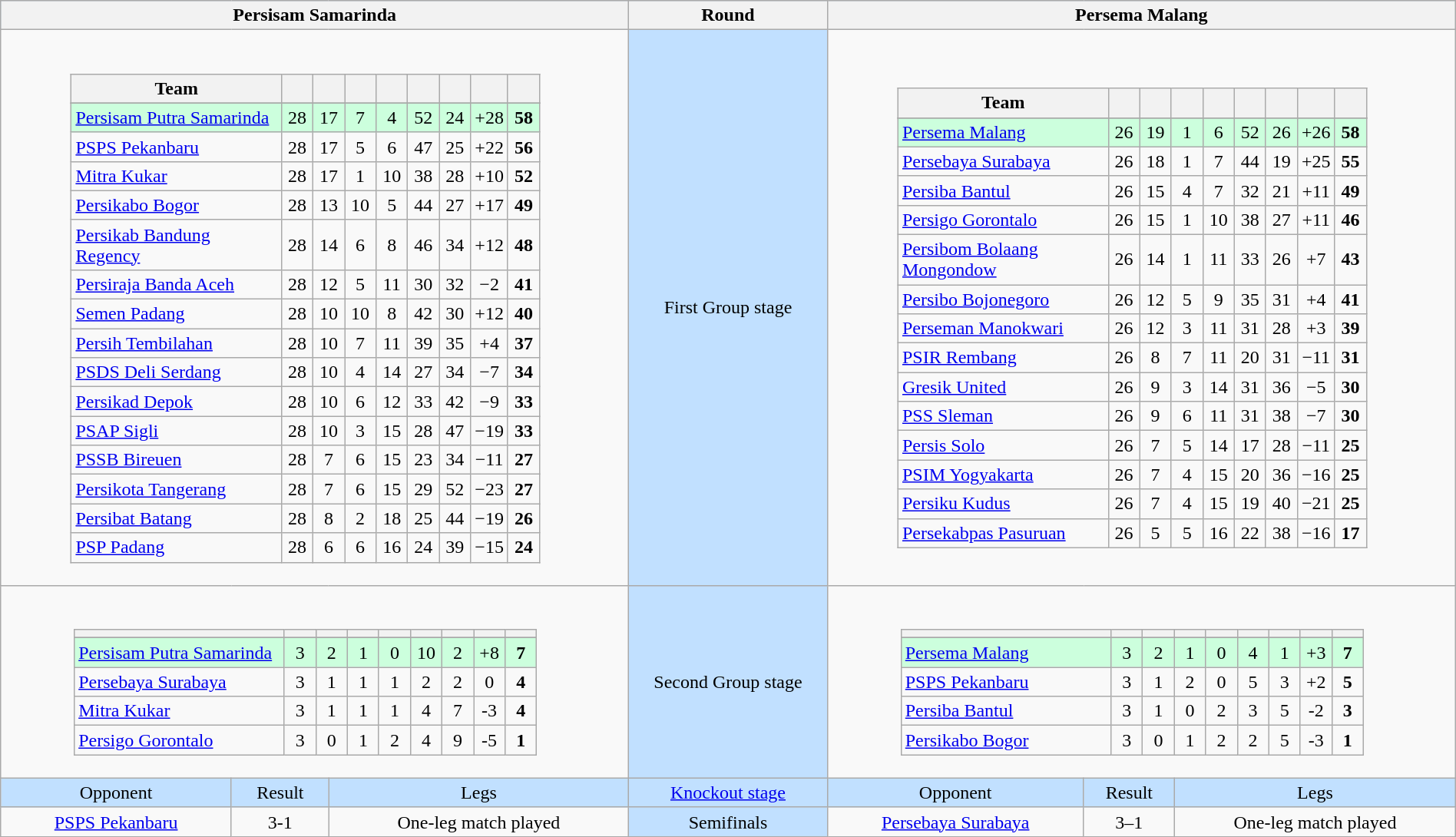<table class="wikitable" width="100%" style="text-align:center">
<tr valign=top bgcolor=#c1e0ff>
<th colspan=3 style="width:1*">Persisam Samarinda</th>
<th><strong>Round</strong></th>
<th colspan=3 style="width:1*">Persema Malang</th>
</tr>
<tr>
<td colspan="3" align=center><br><table class="wikitable" style="text-align:center">
<tr>
<th style="width:175px;">Team</th>
<th width="20"></th>
<th width="20"></th>
<th width="20"></th>
<th width="20"></th>
<th width="20"></th>
<th width="20"></th>
<th width="20"></th>
<th width="20"></th>
</tr>
<tr>
</tr>
<tr style="background:#cfd;">
<td align=left><a href='#'>Persisam Putra Samarinda</a></td>
<td>28</td>
<td>17</td>
<td>7</td>
<td>4</td>
<td>52</td>
<td>24</td>
<td>+28</td>
<td><strong>58</strong></td>
</tr>
<tr>
<td align=left><a href='#'>PSPS Pekanbaru</a></td>
<td>28</td>
<td>17</td>
<td>5</td>
<td>6</td>
<td>47</td>
<td>25</td>
<td>+22</td>
<td><strong>56</strong></td>
</tr>
<tr>
<td align=left><a href='#'>Mitra Kukar</a></td>
<td>28</td>
<td>17</td>
<td>1</td>
<td>10</td>
<td>38</td>
<td>28</td>
<td>+10</td>
<td><strong>52</strong></td>
</tr>
<tr>
<td align=left><a href='#'>Persikabo Bogor</a></td>
<td>28</td>
<td>13</td>
<td>10</td>
<td>5</td>
<td>44</td>
<td>27</td>
<td>+17</td>
<td><strong>49</strong></td>
</tr>
<tr>
<td align=left><a href='#'>Persikab Bandung Regency</a></td>
<td>28</td>
<td>14</td>
<td>6</td>
<td>8</td>
<td>46</td>
<td>34</td>
<td>+12</td>
<td><strong>48</strong></td>
</tr>
<tr>
<td align=left><a href='#'>Persiraja Banda Aceh</a></td>
<td>28</td>
<td>12</td>
<td>5</td>
<td>11</td>
<td>30</td>
<td>32</td>
<td>−2</td>
<td><strong>41</strong></td>
</tr>
<tr>
<td align=left><a href='#'>Semen Padang</a></td>
<td>28</td>
<td>10</td>
<td>10</td>
<td>8</td>
<td>42</td>
<td>30</td>
<td>+12</td>
<td><strong>40</strong></td>
</tr>
<tr>
<td align=left><a href='#'>Persih Tembilahan</a></td>
<td>28</td>
<td>10</td>
<td>7</td>
<td>11</td>
<td>39</td>
<td>35</td>
<td>+4</td>
<td><strong>37</strong></td>
</tr>
<tr>
<td align=left><a href='#'>PSDS Deli Serdang</a></td>
<td>28</td>
<td>10</td>
<td>4</td>
<td>14</td>
<td>27</td>
<td>34</td>
<td>−7</td>
<td><strong>34</strong></td>
</tr>
<tr>
<td align=left><a href='#'>Persikad Depok</a></td>
<td>28</td>
<td>10</td>
<td>6</td>
<td>12</td>
<td>33</td>
<td>42</td>
<td>−9</td>
<td><strong>33</strong></td>
</tr>
<tr>
<td align=left><a href='#'>PSAP Sigli</a></td>
<td>28</td>
<td>10</td>
<td>3</td>
<td>15</td>
<td>28</td>
<td>47</td>
<td>−19</td>
<td><strong>33</strong></td>
</tr>
<tr>
<td align=left><a href='#'>PSSB Bireuen</a></td>
<td>28</td>
<td>7</td>
<td>6</td>
<td>15</td>
<td>23</td>
<td>34</td>
<td>−11</td>
<td><strong>27</strong></td>
</tr>
<tr>
<td align=left><a href='#'>Persikota Tangerang</a></td>
<td>28</td>
<td>7</td>
<td>6</td>
<td>15</td>
<td>29</td>
<td>52</td>
<td>−23</td>
<td><strong>27</strong></td>
</tr>
<tr>
<td align=left><a href='#'>Persibat Batang</a></td>
<td>28</td>
<td>8</td>
<td>2</td>
<td>18</td>
<td>25</td>
<td>44</td>
<td>−19</td>
<td><strong>26</strong></td>
</tr>
<tr>
<td align=left><a href='#'>PSP Padang</a></td>
<td>28</td>
<td>6</td>
<td>6</td>
<td>16</td>
<td>24</td>
<td>39</td>
<td>−15</td>
<td><strong>24</strong></td>
</tr>
</table>
</td>
<td bgcolor=#c1e0ff>First Group stage</td>
<td colspan=3 align=center><br><table class="wikitable" style="text-align:center">
<tr>
<th style="width:175px;">Team</th>
<th width="20"></th>
<th width="20"></th>
<th width="20"></th>
<th width="20"></th>
<th width="20"></th>
<th width="20"></th>
<th width="20"></th>
<th width="20"></th>
</tr>
<tr>
</tr>
<tr style="background:#cfd;">
<td align=left><a href='#'>Persema Malang</a></td>
<td>26</td>
<td>19</td>
<td>1</td>
<td>6</td>
<td>52</td>
<td>26</td>
<td>+26</td>
<td><strong>58</strong></td>
</tr>
<tr>
<td align=left><a href='#'>Persebaya Surabaya</a></td>
<td>26</td>
<td>18</td>
<td>1</td>
<td>7</td>
<td>44</td>
<td>19</td>
<td>+25</td>
<td><strong>55</strong></td>
</tr>
<tr>
<td align=left><a href='#'>Persiba Bantul</a></td>
<td>26</td>
<td>15</td>
<td>4</td>
<td>7</td>
<td>32</td>
<td>21</td>
<td>+11</td>
<td><strong>49</strong></td>
</tr>
<tr>
<td align=left><a href='#'>Persigo Gorontalo</a></td>
<td>26</td>
<td>15</td>
<td>1</td>
<td>10</td>
<td>38</td>
<td>27</td>
<td>+11</td>
<td><strong>46</strong></td>
</tr>
<tr>
<td align=left><a href='#'>Persibom Bolaang Mongondow</a></td>
<td>26</td>
<td>14</td>
<td>1</td>
<td>11</td>
<td>33</td>
<td>26</td>
<td>+7</td>
<td><strong>43</strong></td>
</tr>
<tr>
<td align=left><a href='#'>Persibo Bojonegoro</a></td>
<td>26</td>
<td>12</td>
<td>5</td>
<td>9</td>
<td>35</td>
<td>31</td>
<td>+4</td>
<td><strong>41</strong></td>
</tr>
<tr>
<td align=left><a href='#'>Perseman Manokwari</a></td>
<td>26</td>
<td>12</td>
<td>3</td>
<td>11</td>
<td>31</td>
<td>28</td>
<td>+3</td>
<td><strong>39</strong></td>
</tr>
<tr>
<td align=left><a href='#'>PSIR Rembang</a></td>
<td>26</td>
<td>8</td>
<td>7</td>
<td>11</td>
<td>20</td>
<td>31</td>
<td>−11</td>
<td><strong>31</strong></td>
</tr>
<tr>
<td align=left><a href='#'>Gresik United</a></td>
<td>26</td>
<td>9</td>
<td>3</td>
<td>14</td>
<td>31</td>
<td>36</td>
<td>−5</td>
<td><strong>30</strong></td>
</tr>
<tr>
<td align=left><a href='#'>PSS Sleman</a></td>
<td>26</td>
<td>9</td>
<td>6</td>
<td>11</td>
<td>31</td>
<td>38</td>
<td>−7</td>
<td><strong>30</strong></td>
</tr>
<tr>
<td align=left><a href='#'>Persis Solo</a></td>
<td>26</td>
<td>7</td>
<td>5</td>
<td>14</td>
<td>17</td>
<td>28</td>
<td>−11</td>
<td><strong>25</strong></td>
</tr>
<tr>
<td align=left><a href='#'>PSIM Yogyakarta</a></td>
<td>26</td>
<td>7</td>
<td>4</td>
<td>15</td>
<td>20</td>
<td>36</td>
<td>−16</td>
<td><strong>25</strong></td>
</tr>
<tr>
<td align=left><a href='#'>Persiku Kudus</a></td>
<td>26</td>
<td>7</td>
<td>4</td>
<td>15</td>
<td>19</td>
<td>40</td>
<td>−21</td>
<td><strong>25</strong></td>
</tr>
<tr>
<td align=left><a href='#'>Persekabpas Pasuruan</a></td>
<td>26</td>
<td>5</td>
<td>5</td>
<td>16</td>
<td>22</td>
<td>38</td>
<td>−16</td>
<td><strong>17</strong></td>
</tr>
</table>
</td>
</tr>
<tr>
<td colspan="3" align=center><br><table class="wikitable" style="text-align: center;">
<tr>
<th style="width:175px;" abbr="Team"></th>
<th style="width:20px;" abbr="Played"></th>
<th style="width:20px;" abbr="Won"></th>
<th style="width:20px;" abbr="Drawn"></th>
<th style="width:20px;" abbr="Lost"></th>
<th style="width:20px;" abbr="Goals for"></th>
<th style="width:20px;" abbr="Goals against"></th>
<th style="width:20px;" abbr="Goal difference"></th>
<th style="width:20px;" abbr="Points"></th>
</tr>
<tr>
</tr>
<tr style="background:#cfd;">
<td align=left><a href='#'>Persisam Putra Samarinda</a></td>
<td>3</td>
<td>2</td>
<td>1</td>
<td>0</td>
<td>10</td>
<td>2</td>
<td>+8</td>
<td><strong>7</strong></td>
</tr>
<tr>
<td align=left><a href='#'>Persebaya Surabaya</a></td>
<td>3</td>
<td>1</td>
<td>1</td>
<td>1</td>
<td>2</td>
<td>2</td>
<td>0</td>
<td><strong>4</strong></td>
</tr>
<tr>
<td align=left><a href='#'>Mitra Kukar</a></td>
<td>3</td>
<td>1</td>
<td>1</td>
<td>1</td>
<td>4</td>
<td>7</td>
<td>-3</td>
<td><strong>4</strong></td>
</tr>
<tr>
<td align=left><a href='#'>Persigo Gorontalo</a></td>
<td>3</td>
<td>0</td>
<td>1</td>
<td>2</td>
<td>4</td>
<td>9</td>
<td>-5</td>
<td><strong>1</strong></td>
</tr>
</table>
</td>
<td bgcolor=#c1e0ff>Second Group stage</td>
<td colspan=3 align=center><br><table class="wikitable" style="text-align: center;">
<tr>
<th style="width:175px;" abbr="Team"></th>
<th style="width:20px;" abbr="Played"></th>
<th style="width:20px;" abbr="Won"></th>
<th style="width:20px;" abbr="Drawn"></th>
<th style="width:20px;" abbr="Lost"></th>
<th style="width:20px;" abbr="Goals for"></th>
<th style="width:20px;" abbr="Goals against"></th>
<th style="width:20px;" abbr="Goal difference"></th>
<th style="width:20px;" abbr="Points"></th>
</tr>
<tr>
</tr>
<tr style="background:#cfd;">
<td align=left><a href='#'>Persema Malang</a></td>
<td>3</td>
<td>2</td>
<td>1</td>
<td>0</td>
<td>4</td>
<td>1</td>
<td>+3</td>
<td><strong>7</strong></td>
</tr>
<tr>
<td align=left><a href='#'>PSPS Pekanbaru</a></td>
<td>3</td>
<td>1</td>
<td>2</td>
<td>0</td>
<td>5</td>
<td>3</td>
<td>+2</td>
<td><strong>5</strong></td>
</tr>
<tr>
<td align=left><a href='#'>Persiba Bantul</a></td>
<td>3</td>
<td>1</td>
<td>0</td>
<td>2</td>
<td>3</td>
<td>5</td>
<td>-2</td>
<td><strong>3</strong></td>
</tr>
<tr>
<td align=left><a href='#'>Persikabo Bogor</a></td>
<td>3</td>
<td>0</td>
<td>1</td>
<td>2</td>
<td>2</td>
<td>5</td>
<td>-3</td>
<td><strong>1</strong></td>
</tr>
</table>
</td>
</tr>
<tr valign=top bgcolor=#c1e0ff>
<td>Opponent</td>
<td>Result</td>
<td>Legs</td>
<td bgcolor=#c1e0ff><a href='#'>Knockout stage</a></td>
<td>Opponent</td>
<td>Result</td>
<td>Legs</td>
</tr>
<tr>
<td><a href='#'>PSPS Pekanbaru</a></td>
<td>3-1</td>
<td>One-leg match played</td>
<td bgcolor=#c1e0ff>Semifinals</td>
<td><a href='#'>Persebaya Surabaya</a></td>
<td>3–1</td>
<td>One-leg match played</td>
</tr>
</table>
